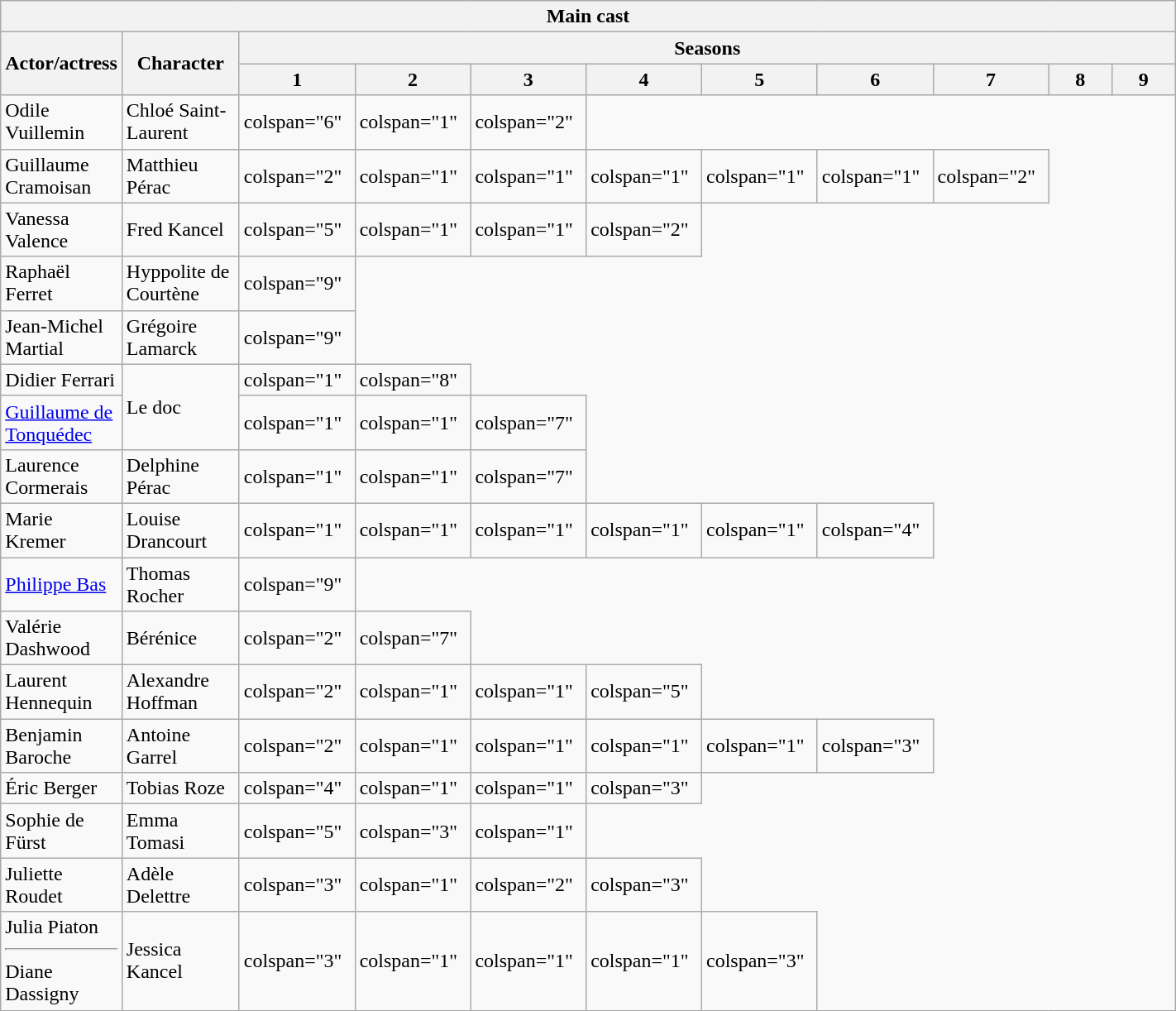<table class="wikitable sortable" width="75%">
<tr>
<th colspan="12">Main cast</th>
</tr>
<tr>
<th style="width:10%;" rowspan="2">Actor/actress</th>
<th style="width:10%;" rowspan="2">Character</th>
<th colspan="9">Seasons</th>
</tr>
<tr>
<th scope="col" style="width:40px;">1</th>
<th scope="col" style="width:40px;">2</th>
<th scope="col" style="width:40px;">3</th>
<th scope="col" style="width:40px;">4</th>
<th scope="col" style="width:40px;">5</th>
<th scope="col" style="width:40px;">6</th>
<th scope="col" style="width:40px;">7</th>
<th scope="col" style="width:40px;">8</th>
<th scope="col" style="width:40px;">9</th>
</tr>
<tr>
<td scope="row">Odile Vuillemin</td>
<td>Chloé Saint-Laurent</td>
<td>colspan="6" </td>
<td>colspan="1" </td>
<td>colspan="2" </td>
</tr>
<tr>
<td scope="row">Guillaume Cramoisan</td>
<td>Matthieu Pérac</td>
<td>colspan="2" </td>
<td>colspan="1" </td>
<td>colspan="1" </td>
<td>colspan="1" </td>
<td>colspan="1" </td>
<td>colspan="1" </td>
<td>colspan="2" </td>
</tr>
<tr>
<td scope="row">Vanessa Valence</td>
<td>Fred Kancel</td>
<td>colspan="5" </td>
<td>colspan="1" </td>
<td>colspan="1" </td>
<td>colspan="2" </td>
</tr>
<tr>
<td scope="row">Raphaël Ferret</td>
<td>Hyppolite de Courtène</td>
<td>colspan="9" </td>
</tr>
<tr>
<td scope="row">Jean-Michel Martial</td>
<td>Grégoire Lamarck</td>
<td>colspan="9" </td>
</tr>
<tr>
<td scope="row">Didier Ferrari</td>
<td rowspan=2>Le doc</td>
<td>colspan="1" </td>
<td>colspan="8" </td>
</tr>
<tr>
<td scope="row"><a href='#'>Guillaume de Tonquédec</a></td>
<td>colspan="1" </td>
<td>colspan="1" </td>
<td>colspan="7" </td>
</tr>
<tr>
<td scope="row">Laurence Cormerais</td>
<td>Delphine Pérac</td>
<td>colspan="1" </td>
<td>colspan="1" </td>
<td>colspan="7" </td>
</tr>
<tr>
<td scope="row">Marie Kremer</td>
<td>Louise Drancourt</td>
<td>colspan="1" </td>
<td>colspan="1" </td>
<td>colspan="1" </td>
<td>colspan="1" </td>
<td>colspan="1" </td>
<td>colspan="4" </td>
</tr>
<tr>
<td scope="row"><a href='#'>Philippe Bas</a></td>
<td>Thomas Rocher</td>
<td>colspan="9" </td>
</tr>
<tr>
<td scope="row">Valérie Dashwood</td>
<td>Bérénice</td>
<td>colspan="2" </td>
<td>colspan="7" </td>
</tr>
<tr>
<td scope="row">Laurent Hennequin</td>
<td>Alexandre Hoffman</td>
<td>colspan="2" </td>
<td>colspan="1" </td>
<td>colspan="1" </td>
<td>colspan="5" </td>
</tr>
<tr>
<td scope="row">Benjamin Baroche</td>
<td>Antoine Garrel</td>
<td>colspan="2" </td>
<td>colspan="1" </td>
<td>colspan="1" </td>
<td>colspan="1" </td>
<td>colspan="1" </td>
<td>colspan="3" </td>
</tr>
<tr>
<td scope="row">Éric Berger</td>
<td>Tobias Roze</td>
<td>colspan="4" </td>
<td>colspan="1" </td>
<td>colspan="1" </td>
<td>colspan="3" </td>
</tr>
<tr>
<td scope="row">Sophie de Fürst</td>
<td>Emma Tomasi</td>
<td>colspan="5" </td>
<td>colspan="3" </td>
<td>colspan="1" </td>
</tr>
<tr>
<td scope="row">Juliette Roudet</td>
<td>Adèle Delettre</td>
<td>colspan="3" </td>
<td>colspan="1" </td>
<td>colspan="2" </td>
<td>colspan="3" </td>
</tr>
<tr>
<td scope="row">Julia Piaton<hr>Diane Dassigny</td>
<td>Jessica Kancel</td>
<td>colspan="3" </td>
<td>colspan="1" </td>
<td>colspan="1" </td>
<td>colspan="1" </td>
<td>colspan="3" </td>
</tr>
<tr>
</tr>
</table>
